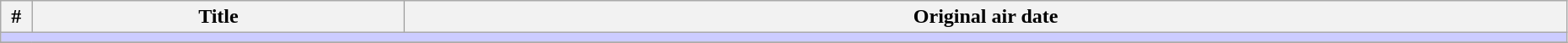<table class="wikitable" width="98%">
<tr>
<th width="2%">#</th>
<th>Title</th>
<th>Original air date</th>
</tr>
<tr>
<td colspan="125" bgcolor="#CCF"></td>
</tr>
<tr>
</tr>
</table>
